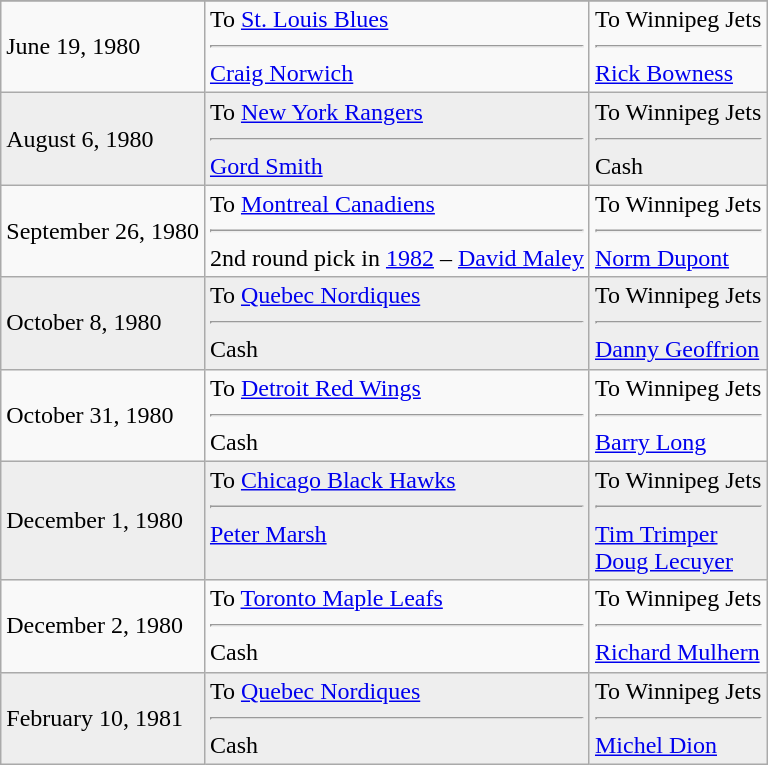<table class="wikitable">
<tr>
</tr>
<tr>
<td>June 19, 1980</td>
<td valign="top">To <a href='#'>St. Louis Blues</a><hr><a href='#'>Craig Norwich</a></td>
<td valign="top">To Winnipeg Jets<hr><a href='#'>Rick Bowness</a></td>
</tr>
<tr bgcolor="#eeeeee">
<td>August 6, 1980</td>
<td valign="top">To <a href='#'>New York Rangers</a><hr><a href='#'>Gord Smith</a></td>
<td valign="top">To Winnipeg Jets<hr>Cash</td>
</tr>
<tr>
<td>September 26, 1980</td>
<td valign="top">To <a href='#'>Montreal Canadiens</a><hr>2nd round pick in <a href='#'>1982</a> – <a href='#'>David Maley</a></td>
<td valign="top">To Winnipeg Jets<hr><a href='#'>Norm Dupont</a></td>
</tr>
<tr bgcolor="#eeeeee">
<td>October 8, 1980</td>
<td valign="top">To <a href='#'>Quebec Nordiques</a><hr>Cash</td>
<td valign="top">To Winnipeg Jets<hr><a href='#'>Danny Geoffrion</a></td>
</tr>
<tr>
<td>October 31, 1980</td>
<td valign="top">To <a href='#'>Detroit Red Wings</a><hr>Cash</td>
<td valign="top">To Winnipeg Jets<hr><a href='#'>Barry Long</a></td>
</tr>
<tr bgcolor="#eeeeee">
<td>December 1, 1980</td>
<td valign="top">To <a href='#'>Chicago Black Hawks</a><hr><a href='#'>Peter Marsh</a></td>
<td valign="top">To Winnipeg Jets<hr><a href='#'>Tim Trimper</a> <br> <a href='#'>Doug Lecuyer</a></td>
</tr>
<tr>
<td>December 2, 1980</td>
<td valign="top">To <a href='#'>Toronto Maple Leafs</a><hr>Cash</td>
<td valign="top">To Winnipeg Jets<hr><a href='#'>Richard Mulhern</a></td>
</tr>
<tr bgcolor="#eeeeee">
<td>February 10, 1981</td>
<td valign="top">To <a href='#'>Quebec Nordiques</a><hr>Cash</td>
<td valign="top">To Winnipeg Jets<hr><a href='#'>Michel Dion</a></td>
</tr>
</table>
